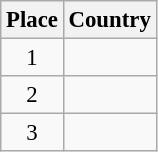<table class="wikitable" style="font-size:95%;">
<tr>
<th>Place</th>
<th>Country</th>
</tr>
<tr>
<td align="center">1</td>
<td></td>
</tr>
<tr>
<td align="center">2</td>
<td></td>
</tr>
<tr>
<td align="center">3</td>
<td></td>
</tr>
</table>
